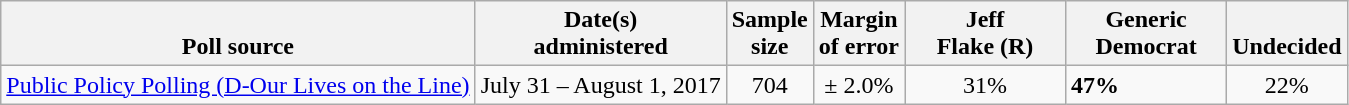<table class="wikitable">
<tr valign=bottom>
<th>Poll source</th>
<th>Date(s)<br>administered</th>
<th>Sample<br>size</th>
<th>Margin<br>of error</th>
<th style="width:100px;">Jeff<br>Flake (R)</th>
<th style="width:100px;">Generic<br>Democrat</th>
<th>Undecided</th>
</tr>
<tr>
<td><a href='#'>Public Policy Polling (D-Our Lives on the Line)</a></td>
<td align=center>July 31 – August 1, 2017</td>
<td align=center>704</td>
<td align=center>± 2.0%</td>
<td align=center>31%</td>
<td><strong>47%</strong></td>
<td align=center>22%</td>
</tr>
</table>
